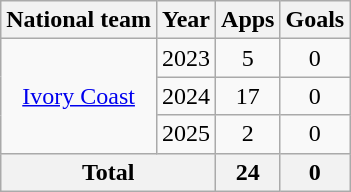<table class="wikitable" style="text-align: center;">
<tr>
<th>National team</th>
<th>Year</th>
<th>Apps</th>
<th>Goals</th>
</tr>
<tr>
<td rowspan="3"><a href='#'>Ivory Coast</a></td>
<td>2023</td>
<td>5</td>
<td>0</td>
</tr>
<tr>
<td>2024</td>
<td>17</td>
<td>0</td>
</tr>
<tr>
<td>2025</td>
<td>2</td>
<td>0</td>
</tr>
<tr>
<th colspan="2">Total</th>
<th>24</th>
<th>0</th>
</tr>
</table>
